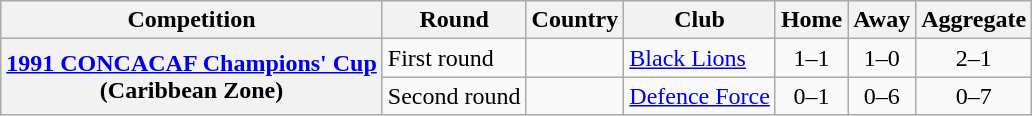<table class="wikitable">
<tr>
<th>Competition</th>
<th>Round</th>
<th>Country</th>
<th>Club</th>
<th>Home</th>
<th>Away</th>
<th>Aggregate</th>
</tr>
<tr>
<th rowspan="2"><a href='#'>1991 CONCACAF Champions' Cup</a><br>(Caribbean Zone)</th>
<td>First round</td>
<td></td>
<td><a href='#'>Black Lions</a></td>
<td align="center">1–1</td>
<td align="center">1–0</td>
<td align="center">2–1</td>
</tr>
<tr>
<td>Second round</td>
<td></td>
<td><a href='#'>Defence Force</a></td>
<td align="center">0–1</td>
<td align="center">0–6</td>
<td align="center">0–7</td>
</tr>
</table>
